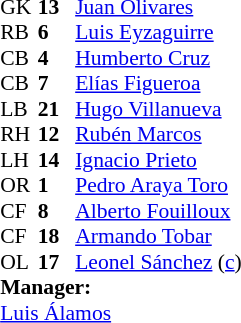<table style="font-size: 90%" cellspacing="0" cellpadding="0" align=center>
<tr>
<th width="25"></th>
<th width="25"></th>
</tr>
<tr>
<td>GK</td>
<td><strong>13</strong></td>
<td><a href='#'>Juan Olivares</a></td>
</tr>
<tr>
<td>RB</td>
<td><strong>6</strong></td>
<td><a href='#'>Luis Eyzaguirre</a></td>
</tr>
<tr>
<td>CB</td>
<td><strong>4</strong></td>
<td><a href='#'>Humberto Cruz</a></td>
</tr>
<tr>
<td>CB</td>
<td><strong>7</strong></td>
<td><a href='#'>Elías Figueroa</a></td>
</tr>
<tr>
<td>LB</td>
<td><strong>21</strong></td>
<td><a href='#'>Hugo Villanueva</a></td>
</tr>
<tr>
<td>RH</td>
<td><strong>12</strong></td>
<td><a href='#'>Rubén Marcos</a></td>
</tr>
<tr>
<td>LH</td>
<td><strong>14</strong></td>
<td><a href='#'>Ignacio Prieto</a></td>
</tr>
<tr>
<td>OR</td>
<td><strong>1</strong></td>
<td><a href='#'>Pedro Araya Toro</a></td>
</tr>
<tr>
<td>CF</td>
<td><strong>8</strong></td>
<td><a href='#'>Alberto Fouilloux</a></td>
</tr>
<tr>
<td>CF</td>
<td><strong>18</strong></td>
<td><a href='#'>Armando Tobar</a></td>
</tr>
<tr>
<td>OL</td>
<td><strong>17</strong></td>
<td><a href='#'>Leonel Sánchez</a> (<a href='#'>c</a>)</td>
</tr>
<tr>
<td colspan="3"><strong>Manager:</strong></td>
</tr>
<tr>
<td colspan="3"><a href='#'>Luis Álamos</a></td>
</tr>
</table>
